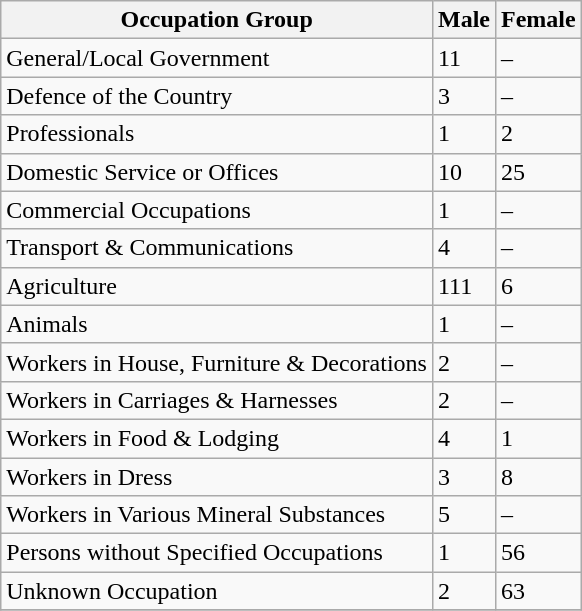<table class="wikitable sortable">
<tr>
<th>Occupation Group</th>
<th>Male</th>
<th>Female</th>
</tr>
<tr>
<td>General/Local Government</td>
<td>11</td>
<td>–</td>
</tr>
<tr>
<td>Defence of the Country</td>
<td>3</td>
<td>–</td>
</tr>
<tr>
<td>Professionals</td>
<td>1</td>
<td>2</td>
</tr>
<tr>
<td>Domestic Service or Offices</td>
<td>10</td>
<td>25</td>
</tr>
<tr>
<td>Commercial Occupations</td>
<td>1</td>
<td>–</td>
</tr>
<tr>
<td>Transport & Communications</td>
<td>4</td>
<td>–</td>
</tr>
<tr>
<td>Agriculture</td>
<td>111</td>
<td>6</td>
</tr>
<tr>
<td>Animals</td>
<td>1</td>
<td>–</td>
</tr>
<tr>
<td>Workers in House, Furniture & Decorations</td>
<td>2</td>
<td>–</td>
</tr>
<tr>
<td>Workers in Carriages & Harnesses</td>
<td>2</td>
<td>–</td>
</tr>
<tr>
<td>Workers in Food & Lodging</td>
<td>4</td>
<td>1</td>
</tr>
<tr>
<td>Workers in Dress</td>
<td>3</td>
<td>8</td>
</tr>
<tr>
<td>Workers in Various Mineral Substances</td>
<td>5</td>
<td>–</td>
</tr>
<tr>
<td>Persons without Specified Occupations</td>
<td>1</td>
<td>56</td>
</tr>
<tr>
<td>Unknown Occupation</td>
<td>2</td>
<td>63</td>
</tr>
<tr>
</tr>
</table>
